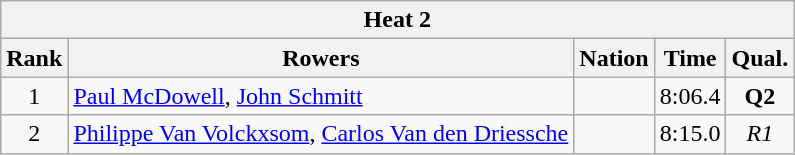<table class="wikitable" style="text-align:center">
<tr>
<th colspan=5 align=center><strong>Heat 2</strong></th>
</tr>
<tr>
<th>Rank</th>
<th>Rowers</th>
<th>Nation</th>
<th>Time</th>
<th>Qual.</th>
</tr>
<tr>
<td>1</td>
<td align=left><a href='#'>Paul McDowell</a>, <a href='#'>John Schmitt</a></td>
<td align=left></td>
<td>8:06.4</td>
<td><strong>Q2</strong></td>
</tr>
<tr>
<td>2</td>
<td align=left><a href='#'>Philippe Van Volckxsom</a>, <a href='#'>Carlos Van den Driessche</a></td>
<td align=left></td>
<td>8:15.0</td>
<td><em>R1</em></td>
</tr>
</table>
